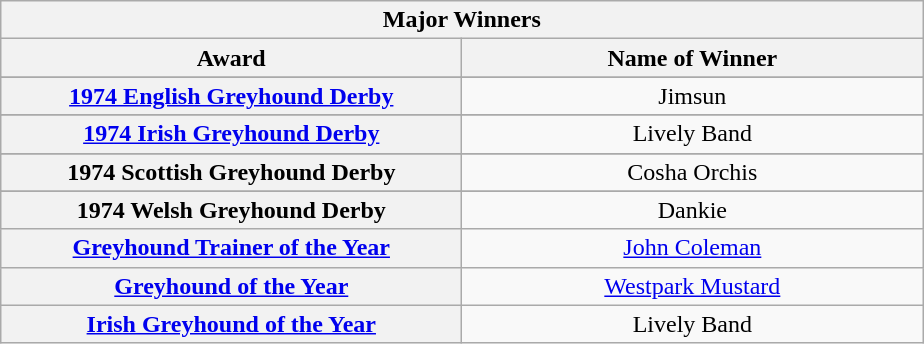<table class="wikitable">
<tr>
<th colspan="2">Major Winners</th>
</tr>
<tr>
<th width=300>Award</th>
<th width=300>Name of Winner</th>
</tr>
<tr>
</tr>
<tr align=center>
<th><a href='#'>1974 English Greyhound Derby</a></th>
<td>Jimsun </td>
</tr>
<tr>
</tr>
<tr align=center>
<th><a href='#'>1974 Irish Greyhound Derby</a></th>
<td>Lively Band </td>
</tr>
<tr>
</tr>
<tr align=center>
<th>1974 Scottish Greyhound Derby</th>
<td>Cosha Orchis </td>
</tr>
<tr>
</tr>
<tr align=center>
<th>1974 Welsh Greyhound Derby</th>
<td>Dankie </td>
</tr>
<tr align=center>
<th><a href='#'>Greyhound Trainer of the Year</a></th>
<td><a href='#'>John Coleman</a></td>
</tr>
<tr align=center>
<th><a href='#'>Greyhound of the Year</a></th>
<td><a href='#'>Westpark Mustard</a></td>
</tr>
<tr align=center>
<th><a href='#'>Irish Greyhound of the Year</a></th>
<td>Lively Band</td>
</tr>
</table>
